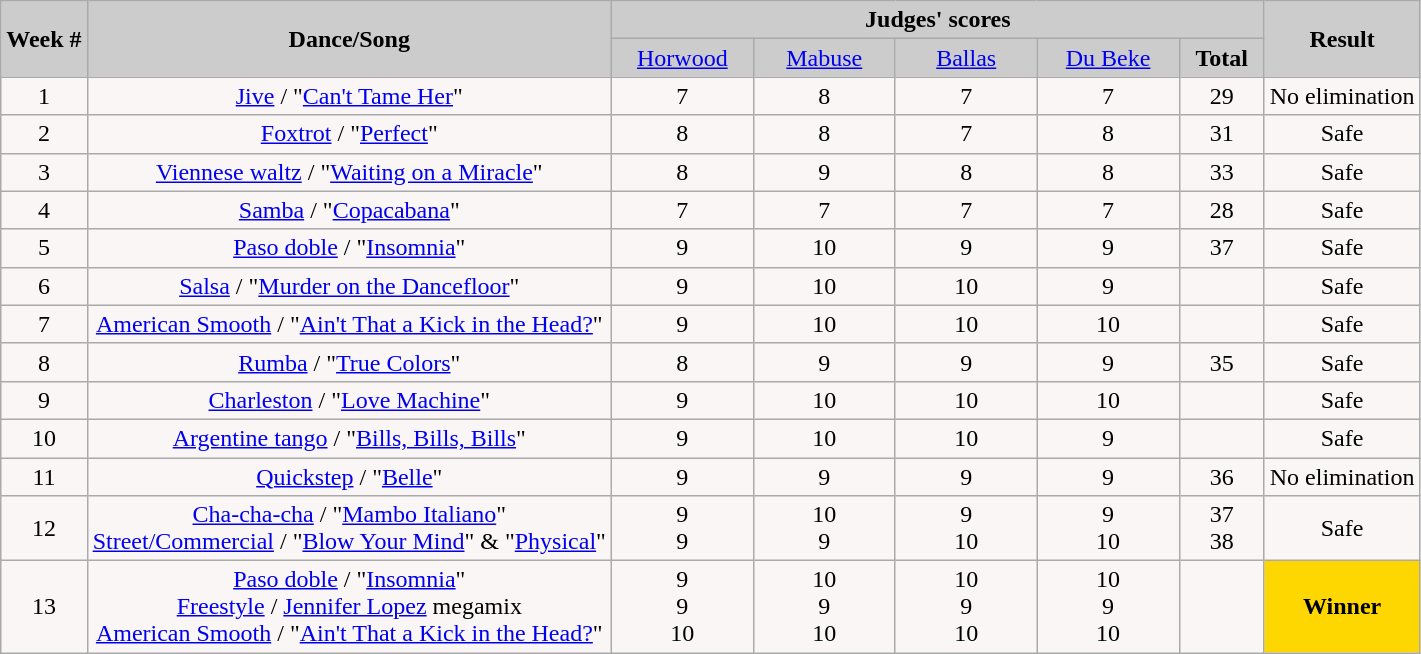<table class="wikitable collapsible collapsed" style="text-align: center;">
<tr>
<th rowspan="2" style="background:#ccc; text-align:Center;">Week #</th>
<th rowspan="2" style="background:#ccc; text-align:Center;">Dance/Song</th>
<th colspan="5" style="background:#ccc; text-align:Center;">Judges' scores</th>
<th rowspan="2" style="background:#ccc; text-align:Center;">Result</th>
</tr>
<tr style="text-align:center; background:#ccc;">
<td style="width:10%;"><a href='#'>Horwood</a></td>
<td style="width:10%;"><a href='#'>Mabuse</a></td>
<td style="width:10%;"><a href='#'>Ballas</a></td>
<td style="width:10%;"><a href='#'>Du Beke</a></td>
<td style="width:6%;"><strong>Total</strong></td>
</tr>
<tr style="text-align:center; text-align:center; background:#faf6f6;">
<td>1</td>
<td style="text-align:center; background:#faf6f6;"><a href='#'>Jive</a> / "<a href='#'>Can't Tame Her</a>"</td>
<td style="text-align:center; background:#faf6f6;">7</td>
<td style="text-align:center; background:#faf6f6;">8</td>
<td style="text-align:center; background:#faf6f6;">7</td>
<td style="text-align:center; background:#faf6f6;">7</td>
<td style="text-align:center; background:#faf6f6;">29</td>
<td style="text-align:center; background:#faf6f6;">No elimination</td>
</tr>
<tr>
<td style="text-align:center; background:#faf6f6;">2</td>
<td style="text-align:center; background:#faf6f6;"><a href='#'>Foxtrot</a> / "<a href='#'>Perfect</a>"</td>
<td style="text-align:center; background:#faf6f6;">8</td>
<td style="text-align:center; background:#faf6f6;">8</td>
<td style="text-align:center; background:#faf6f6;">7</td>
<td style="text-align:center; background:#faf6f6;">8</td>
<td style="text-align:center; background:#faf6f6;">31</td>
<td style="text-align:center; background:#faf6f6;">Safe</td>
</tr>
<tr>
<td style="text-align:center; background:#faf6f6;">3</td>
<td style="text-align:center; background:#faf6f6;"><a href='#'>Viennese waltz</a> / "<a href='#'>Waiting on a Miracle</a>"</td>
<td style="text-align:center; background:#faf6f6;">8</td>
<td style="text-align:center; background:#faf6f6;">9</td>
<td style="text-align:center; background:#faf6f6;">8</td>
<td style="text-align:center; background:#faf6f6;">8</td>
<td style="text-align:center; background:#faf6f6;">33</td>
<td style="text-align:center; background:#faf6f6;">Safe</td>
</tr>
<tr>
<td style="text-align:center; background:#faf6f6;">4</td>
<td style="text-align:center; background:#faf6f6;"><a href='#'>Samba</a> / "<a href='#'>Copacabana</a>"</td>
<td style="text-align:center; background:#faf6f6;">7</td>
<td style="text-align:center; background:#faf6f6;">7</td>
<td style="text-align:center; background:#faf6f6;">7</td>
<td style="text-align:center; background:#faf6f6;">7</td>
<td style="text-align:center; background:#faf6f6;">28</td>
<td style="text-align:center; background:#faf6f6;">Safe</td>
</tr>
<tr>
<td style="text-align:center; background:#faf6f6;">5</td>
<td style="text-align:center; background:#faf6f6;"><a href='#'>Paso doble</a> / "<a href='#'>Insomnia</a>"</td>
<td style="text-align:center; background:#faf6f6;">9</td>
<td style="text-align:center; background:#faf6f6;"><span>10</span></td>
<td style="text-align:center; background:#faf6f6;">9</td>
<td style="text-align:center; background:#faf6f6;">9</td>
<td style="text-align:center; background:#faf6f6;">37</td>
<td style="text-align:center; background:#faf6f6;">Safe</td>
</tr>
<tr>
<td style="text-align:center; background:#faf6f6;">6</td>
<td style="text-align:center; background:#faf6f6;"><a href='#'>Salsa</a> / "<a href='#'>Murder on the Dancefloor</a>"</td>
<td style="text-align:center; background:#faf6f6;">9</td>
<td style="text-align:center; background:#faf6f6;"><span>10</span></td>
<td style="text-align:center; background:#faf6f6;"><span>10</span></td>
<td style="text-align:center; background:#faf6f6;">9</td>
<td style="text-align:center; background:#faf6f6;"></td>
<td style="text-align:center; background:#faf6f6;">Safe</td>
</tr>
<tr>
<td style="text-align:center; background:#faf6f6;">7</td>
<td style="text-align:center; background:#faf6f6;"><a href='#'>American Smooth</a> / "<a href='#'>Ain't That a Kick in the Head?</a>"</td>
<td style="text-align:center; background:#faf6f6;">9</td>
<td style="text-align:center; background:#faf6f6;"><span>10</span></td>
<td style="text-align:center; background:#faf6f6;"><span>10</span></td>
<td style="text-align:center; background:#faf6f6;"><span>10</span></td>
<td style="text-align:center; background:#faf6f6;"></td>
<td style="text-align:center; background:#faf6f6;">Safe</td>
</tr>
<tr>
<td style="text-align:center; background:#faf6f6;">8</td>
<td style="text-align:center; background:#faf6f6;"><a href='#'>Rumba</a> / "<a href='#'>True Colors</a>"</td>
<td style="text-align:center; background:#faf6f6;">8</td>
<td style="text-align:center; background:#faf6f6;">9</td>
<td style="text-align:center; background:#faf6f6;">9</td>
<td style="text-align:center; background:#faf6f6;">9</td>
<td style="text-align:center; background:#faf6f6;">35</td>
<td style="text-align:center; background:#faf6f6;">Safe</td>
</tr>
<tr>
<td style="text-align:center; background:#faf6f6;">9</td>
<td style="text-align:center; background:#faf6f6;"><a href='#'>Charleston</a> / "<a href='#'>Love Machine</a>"</td>
<td style="text-align:center; background:#faf6f6;">9</td>
<td style="text-align:center; background:#faf6f6;"><span>10</span></td>
<td style="text-align:center; background:#faf6f6;"><span>10</span></td>
<td style="text-align:center; background:#faf6f6;"><span>10</span></td>
<td style="text-align:center; background:#faf6f6;"></td>
<td style="text-align:center; background:#faf6f6;">Safe</td>
</tr>
<tr>
<td style="text-align:center; background:#faf6f6;">10</td>
<td style="text-align:center; background:#faf6f6;"><a href='#'>Argentine tango</a> / "<a href='#'>Bills, Bills, Bills</a>"</td>
<td style="text-align:center; background:#faf6f6;">9</td>
<td style="text-align:center; background:#faf6f6;"><span>10</span></td>
<td style="text-align:center; background:#faf6f6;"><span>10</span></td>
<td style="text-align:center; background:#faf6f6;">9</td>
<td style="text-align:center; background:#faf6f6;"></td>
<td style="text-align:center; background:#faf6f6;">Safe</td>
</tr>
<tr>
<td style="text-align:center; background:#faf6f6;">11</td>
<td style="text-align:center; background:#faf6f6;"><a href='#'>Quickstep</a> / "<a href='#'>Belle</a>"</td>
<td style="text-align:center; background:#faf6f6;">9</td>
<td style="text-align:center; background:#faf6f6;">9</td>
<td style="text-align:center; background:#faf6f6;">9</td>
<td style="text-align:center; background:#faf6f6;">9</td>
<td style="text-align:center; background:#faf6f6;">36</td>
<td style="text-align:center; background:#faf6f6;">No elimination</td>
</tr>
<tr>
<td style="text-align:center; background:#faf6f6;">12</td>
<td style="text-align:center; background:#faf6f6;"><a href='#'>Cha-cha-cha</a> / "<a href='#'>Mambo Italiano</a>"<br><a href='#'>Street/Commercial</a> / "<a href='#'>Blow Your Mind</a>" & "<a href='#'>Physical</a>"</td>
<td style="text-align:center; background:#faf6f6;">9<br>9</td>
<td style="text-align:center; background:#faf6f6;"><span>10</span><br>9</td>
<td style="text-align:center; background:#faf6f6;">9<br><span>10</span></td>
<td style="text-align:center; background:#faf6f6;">9<br><span>10</span></td>
<td style="text-align:center; background:#faf6f6;">37<br>38</td>
<td style="text-align:center; background:#faf6f6;">Safe</td>
</tr>
<tr>
<td style="text-align:center; background:#faf6f6;">13</td>
<td style="text-align:center; background:#faf6f6;"><a href='#'>Paso doble</a> / "<a href='#'>Insomnia</a>"<br><a href='#'>Freestyle</a> / <a href='#'>Jennifer Lopez</a> megamix<br><a href='#'>American Smooth</a> / "<a href='#'>Ain't That a Kick in the Head?</a>"</td>
<td style="text-align:center; background:#faf6f6;">9<br>9<br><span>10</span></td>
<td style="text-align:center; background:#faf6f6;"><span>10</span><br>9<br><span>10</span></td>
<td style="text-align:center; background:#faf6f6;"><span>10</span><br>9<br><span>10</span></td>
<td style="text-align:center; background:#faf6f6;"><span>10</span><br>9<br><span>10</span></td>
<td style="text-align:center; background:#faf6f6;"><br><br></td>
<td style="text-align: center; background:gold"><strong>Winner</strong></td>
</tr>
</table>
